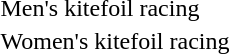<table>
<tr>
<td>Men's kitefoil racing<br></td>
<td></td>
<td></td>
<td></td>
</tr>
<tr>
<td>Women's kitefoil racing<br></td>
<td></td>
<td></td>
<td></td>
</tr>
</table>
